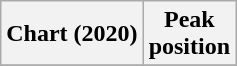<table class="wikitable sortable plainrowheaders" style="text-align:center">
<tr>
<th scope="col">Chart (2020)</th>
<th scope="col">Peak<br>position</th>
</tr>
<tr>
</tr>
</table>
